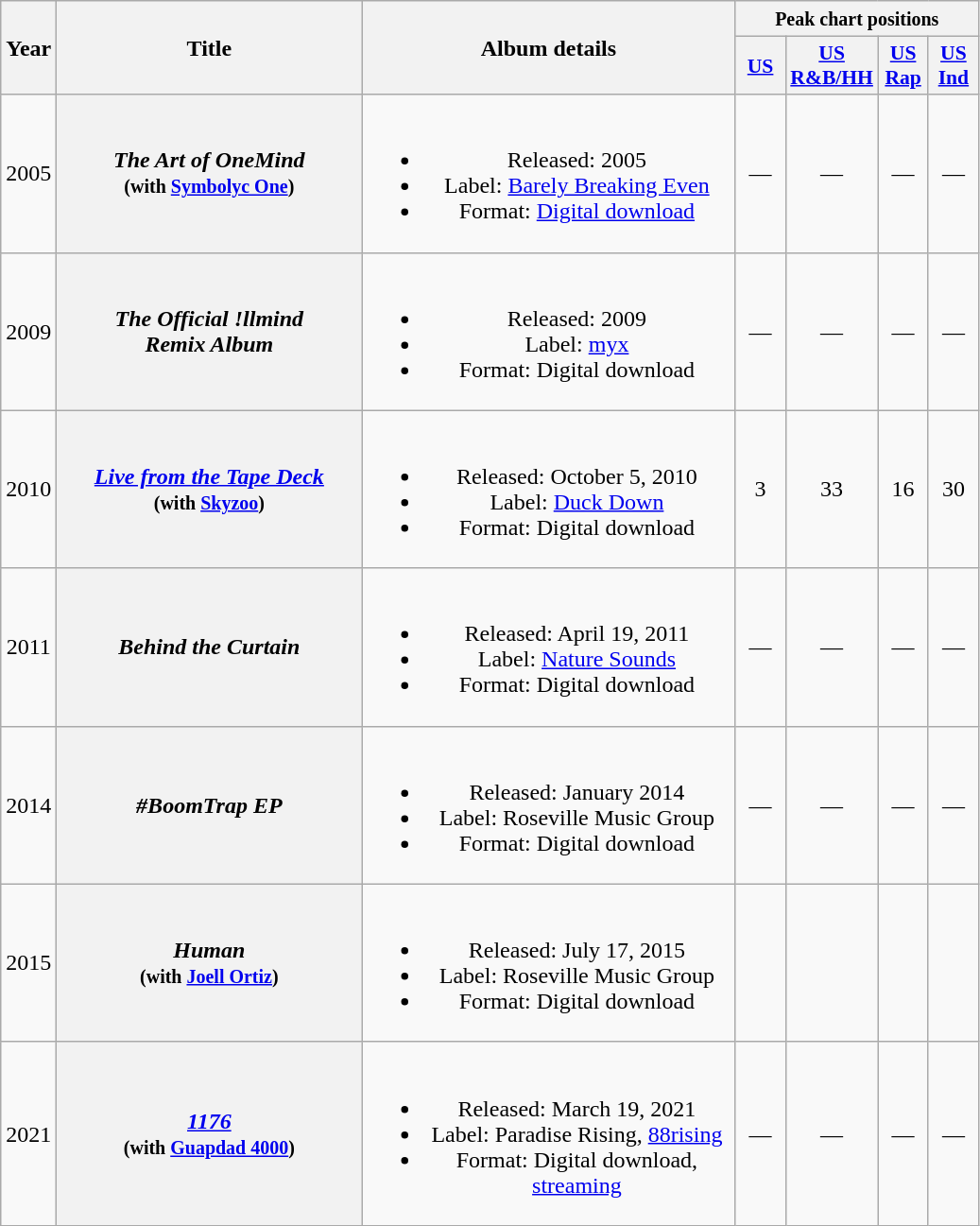<table class="wikitable plainrowheaders" style="text-align:center;">
<tr>
<th scope="col" rowspan="2">Year</th>
<th scope="col" rowspan="2" style="width:13em;">Title</th>
<th scope="col" rowspan="2" style="width:16em;">Album details</th>
<th scope="col" colspan="4"><small>Peak chart positions</small></th>
</tr>
<tr>
<th scope="col" style="width:2em;font-size:90%;"><a href='#'>US</a></th>
<th scope="col" style="width:2em;font-size:90%;"><a href='#'>US<br>R&B/HH</a></th>
<th scope="col" style="width:2em;font-size:90%;"><a href='#'>US<br>Rap</a></th>
<th scope="col" style="width:2em;font-size:90%;"><a href='#'>US<br>Ind</a></th>
</tr>
<tr>
<td>2005</td>
<th scope="row"><em>The Art of OneMind</em><br><small>(with <a href='#'>Symbolyc One</a>)</small></th>
<td><br><ul><li>Released: 2005</li><li>Label: <a href='#'>Barely Breaking Even</a></li><li>Format: <a href='#'>Digital download</a></li></ul></td>
<td>—</td>
<td>—</td>
<td>—</td>
<td>—</td>
</tr>
<tr>
<td>2009</td>
<th scope="row"><em>The Official !llmind<br>Remix Album</em></th>
<td><br><ul><li>Released: 2009</li><li>Label: <a href='#'>myx</a></li><li>Format: Digital download</li></ul></td>
<td>—</td>
<td>—</td>
<td>—</td>
<td>—</td>
</tr>
<tr>
<td>2010</td>
<th scope="row"><em><a href='#'>Live from the Tape Deck</a></em><br><small>(with <a href='#'>Skyzoo</a>)</small></th>
<td><br><ul><li>Released: October 5, 2010</li><li>Label: <a href='#'>Duck Down</a></li><li>Format: Digital download</li></ul></td>
<td>3</td>
<td>33</td>
<td>16</td>
<td>30</td>
</tr>
<tr>
<td>2011</td>
<th scope="row"><em>Behind the Curtain</em></th>
<td><br><ul><li>Released: April 19, 2011</li><li>Label: <a href='#'>Nature Sounds</a></li><li>Format: Digital download</li></ul></td>
<td>—</td>
<td>—</td>
<td>—</td>
<td>—</td>
</tr>
<tr>
<td>2014</td>
<th scope="row"><em>#BoomTrap EP</em></th>
<td><br><ul><li>Released: January 2014</li><li>Label: Roseville Music Group</li><li>Format: Digital download</li></ul></td>
<td>—</td>
<td>—</td>
<td>—</td>
<td>—</td>
</tr>
<tr>
<td>2015</td>
<th scope="row"><em>Human</em><br><small>(with <a href='#'>Joell Ortiz</a>)</small></th>
<td><br><ul><li>Released: July 17, 2015</li><li>Label: Roseville Music Group</li><li>Format: Digital download</li></ul></td>
<td></td>
<td></td>
<td></td>
<td></td>
</tr>
<tr>
<td>2021</td>
<th scope="row"><em><a href='#'>1176</a></em><br><small>(with <a href='#'>Guapdad 4000</a>)</small></th>
<td><br><ul><li>Released: March 19, 2021</li><li>Label: Paradise Rising, <a href='#'>88rising</a></li><li>Format: Digital download, <a href='#'>streaming</a></li></ul></td>
<td>—</td>
<td>—</td>
<td>—</td>
<td>—</td>
</tr>
</table>
